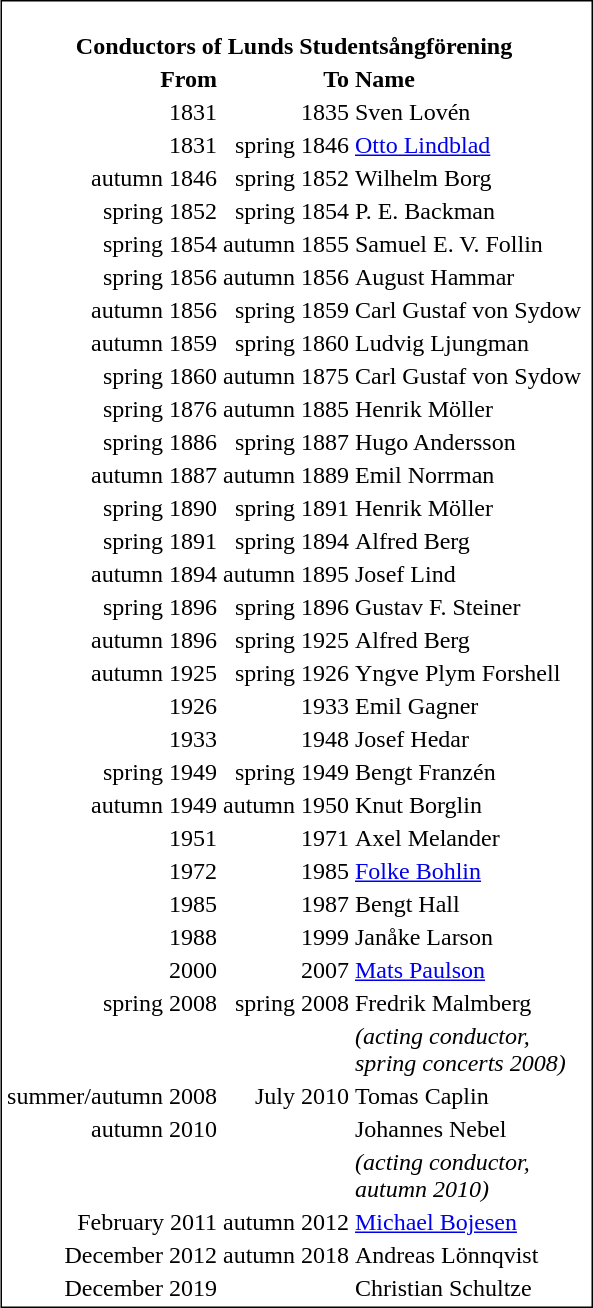<table style="float: right; margin-left: 1em; margin-bottom: 0.5em; border: solid 1px; clear: right">
<tr>
<th COLSPAN="3" ALIGN="CENTER"><br>Conductors of Lunds Studentsångförening</th>
</tr>
<tr --->
<th ALIGN="RIGHT">From</th>
<th ALIGN="RIGHT">To</th>
<th ALIGN="LEFT">Name</th>
</tr>
<tr --->
<td ALIGN="RIGHT">1831</td>
<td ALIGN="RIGHT">1835</td>
<td>Sven Lovén</td>
</tr>
<tr --->
<td ALIGN="RIGHT">1831</td>
<td ALIGN="RIGHT">spring 1846</td>
<td><a href='#'>Otto Lindblad</a></td>
</tr>
<tr --->
<td ALIGN="RIGHT">autumn 1846</td>
<td ALIGN="RIGHT">spring 1852</td>
<td>Wilhelm Borg</td>
</tr>
<tr --->
<td ALIGN="RIGHT">spring 1852</td>
<td ALIGN="RIGHT">spring 1854</td>
<td>P. E. Backman</td>
</tr>
<tr --->
<td ALIGN="RIGHT">spring 1854</td>
<td ALIGN="RIGHT">autumn 1855</td>
<td>Samuel E. V. Follin</td>
</tr>
<tr --->
<td ALIGN="RIGHT">spring 1856</td>
<td ALIGN="RIGHT">autumn 1856</td>
<td>August Hammar</td>
</tr>
<tr --->
<td ALIGN="RIGHT">autumn 1856</td>
<td ALIGN="RIGHT">spring 1859</td>
<td>Carl Gustaf von Sydow</td>
</tr>
<tr --->
<td ALIGN="RIGHT">autumn 1859</td>
<td ALIGN="RIGHT">spring 1860</td>
<td>Ludvig Ljungman</td>
</tr>
<tr --->
<td ALIGN="RIGHT">spring 1860</td>
<td ALIGN="RIGHT">autumn 1875</td>
<td>Carl Gustaf von Sydow</td>
</tr>
<tr --->
<td ALIGN="RIGHT">spring 1876</td>
<td ALIGN="RIGHT">autumn 1885</td>
<td>Henrik Möller</td>
</tr>
<tr --->
<td ALIGN="RIGHT">spring 1886</td>
<td ALIGN="RIGHT">spring 1887</td>
<td>Hugo Andersson</td>
</tr>
<tr --->
<td ALIGN="RIGHT">autumn 1887</td>
<td ALIGN="RIGHT">autumn 1889</td>
<td>Emil Norrman</td>
</tr>
<tr --->
<td ALIGN="RIGHT">spring 1890</td>
<td ALIGN="RIGHT">spring 1891</td>
<td>Henrik Möller</td>
</tr>
<tr --->
<td ALIGN="RIGHT">spring 1891</td>
<td ALIGN="RIGHT">spring 1894</td>
<td>Alfred Berg</td>
</tr>
<tr --->
<td ALIGN="RIGHT">autumn 1894</td>
<td ALIGN="RIGHT">autumn 1895</td>
<td>Josef Lind</td>
</tr>
<tr --->
<td ALIGN="RIGHT">spring 1896</td>
<td ALIGN="RIGHT">spring 1896</td>
<td>Gustav F. Steiner</td>
</tr>
<tr --->
<td ALIGN="RIGHT">autumn 1896</td>
<td ALIGN="RIGHT">spring 1925</td>
<td>Alfred Berg</td>
</tr>
<tr --->
<td ALIGN="RIGHT">autumn 1925</td>
<td ALIGN="RIGHT">spring 1926</td>
<td>Yngve Plym Forshell</td>
</tr>
<tr --->
<td ALIGN="RIGHT">1926</td>
<td ALIGN="RIGHT">1933</td>
<td>Emil Gagner</td>
</tr>
<tr --->
<td ALIGN="RIGHT">1933</td>
<td ALIGN="RIGHT">1948</td>
<td>Josef Hedar</td>
</tr>
<tr --->
<td ALIGN="RIGHT">spring 1949</td>
<td ALIGN="RIGHT">spring 1949</td>
<td>Bengt Franzén</td>
</tr>
<tr --->
<td ALIGN="RIGHT">autumn 1949</td>
<td ALIGN="RIGHT">autumn 1950</td>
<td>Knut Borglin</td>
</tr>
<tr --->
<td ALIGN="RIGHT">1951</td>
<td ALIGN="RIGHT">1971</td>
<td>Axel Melander</td>
</tr>
<tr --->
<td ALIGN="RIGHT">1972</td>
<td ALIGN="RIGHT">1985</td>
<td><a href='#'>Folke Bohlin</a></td>
</tr>
<tr --->
<td ALIGN="RIGHT">1985</td>
<td ALIGN="RIGHT">1987</td>
<td>Bengt Hall</td>
</tr>
<tr --->
<td ALIGN="RIGHT">1988</td>
<td ALIGN="RIGHT">1999</td>
<td>Janåke Larson</td>
</tr>
<tr --->
<td ALIGN="RIGHT">2000</td>
<td ALIGN="RIGHT">2007</td>
<td><a href='#'>Mats Paulson</a></td>
</tr>
<tr --->
<td ALIGN="RIGHT">spring 2008</td>
<td ALIGN="RIGHT">spring 2008</td>
<td>Fredrik Malmberg</td>
</tr>
<tr --->
<td></td>
<td></td>
<td><em>(acting conductor,<br> spring concerts 2008)</em></td>
</tr>
<tr --->
<td ALIGN="RIGHT">summer/autumn 2008</td>
<td ALIGN="RIGHT">July 2010</td>
<td>Tomas Caplin</td>
</tr>
<tr --->
<td ALIGN="RIGHT">autumn 2010</td>
<td ALIGN="RIGHT"></td>
<td>Johannes Nebel</td>
</tr>
<tr --->
<td></td>
<td></td>
<td><em>(acting conductor,<br> autumn 2010)</em></td>
</tr>
<tr --->
<td ALIGN="RIGHT">February 2011</td>
<td ALIGN="RIGHT">autumn 2012</td>
<td><a href='#'>Michael Bojesen</a></td>
<td></td>
</tr>
<tr --->
<td ALIGN="RIGHT">December 2012</td>
<td ALIGN="RIGHT">autumn 2018</td>
<td>Andreas Lönnqvist</td>
<td></td>
</tr>
<tr>
<td ALIGN="RIGHT">December 2019</td>
<td></td>
<td>Christian Schultze</td>
<td></td>
</tr>
</table>
